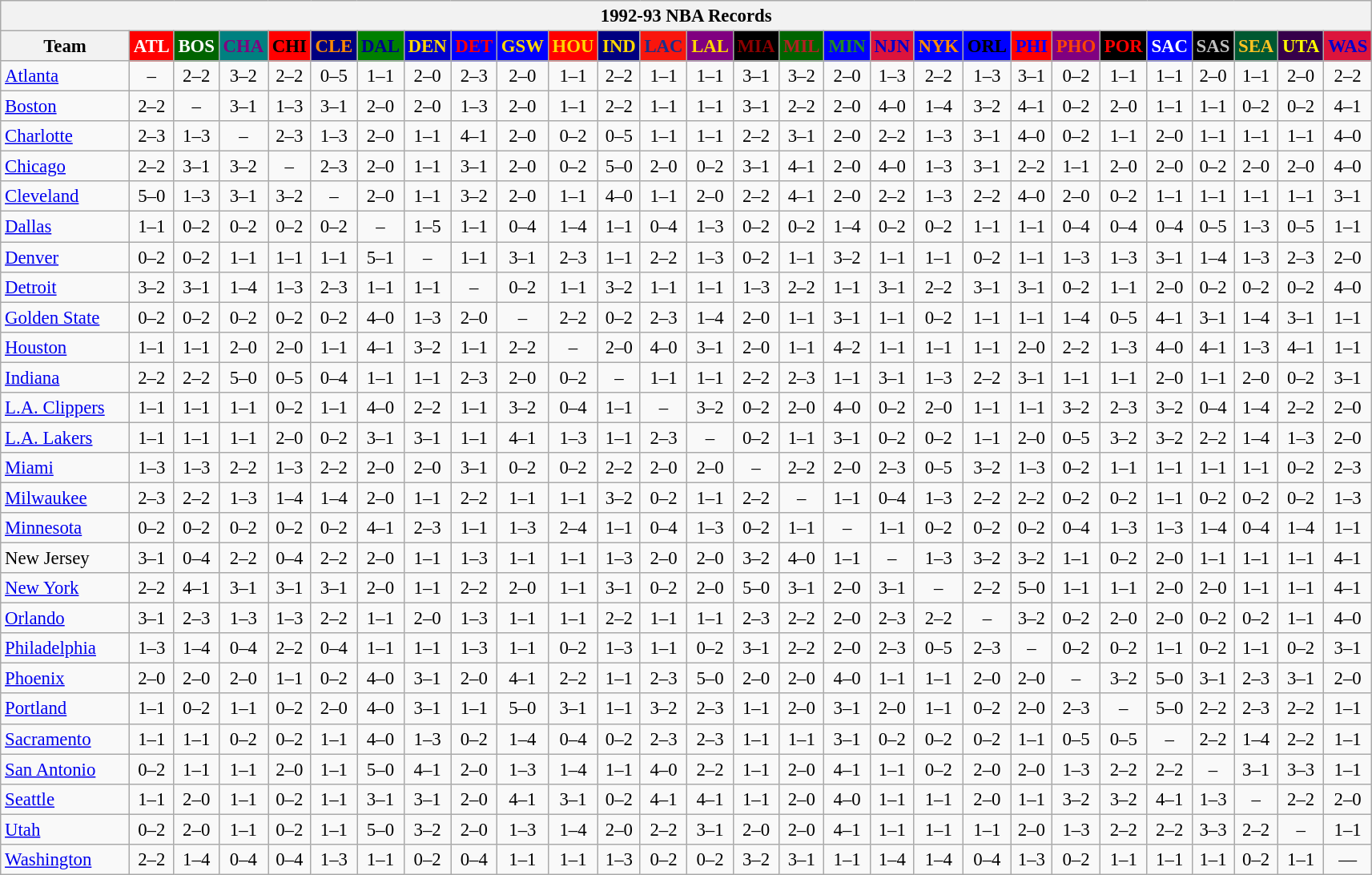<table class="wikitable" style="font-size:95%; text-align:center;">
<tr>
<th colspan=28>1992-93 NBA Records</th>
</tr>
<tr>
<th width=100>Team</th>
<th style="background:#FF0000;color:#FFFFFF;width=35">ATL</th>
<th style="background:#006400;color:#FFFFFF;width=35">BOS</th>
<th style="background:#008080;color:#800080;width=35">CHA</th>
<th style="background:#FF0000;color:#000000;width=35">CHI</th>
<th style="background:#000080;color:#FF8C00;width=35">CLE</th>
<th style="background:#008000;color:#00008B;width=35">DAL</th>
<th style="background:#0000CD;color:#FFD700;width=35">DEN</th>
<th style="background:#0000FF;color:#FF0000;width=35">DET</th>
<th style="background:#0000FF;color:#FFD700;width=35">GSW</th>
<th style="background:#FF0000;color:#FFD700;width=35">HOU</th>
<th style="background:#000080;color:#FFD700;width=35">IND</th>
<th style="background:#F9160D;color:#1A2E8B;width=35">LAC</th>
<th style="background:#800080;color:#FFD700;width=35">LAL</th>
<th style="background:#000000;color:#8B0000;width=35">MIA</th>
<th style="background:#006400;color:#B22222;width=35">MIL</th>
<th style="background:#0000FF;color:#228B22;width=35">MIN</th>
<th style="background:#DC143C;color:#0000CD;width=35">NJN</th>
<th style="background:#0000FF;color:#FF8C00;width=35">NYK</th>
<th style="background:#0000FF;color:#000000;width=35">ORL</th>
<th style="background:#FF0000;color:#0000FF;width=35">PHI</th>
<th style="background:#800080;color:#FF4500;width=35">PHO</th>
<th style="background:#000000;color:#FF0000;width=35">POR</th>
<th style="background:#0000FF;color:#FFFFFF;width=35">SAC</th>
<th style="background:#000000;color:#C0C0C0;width=35">SAS</th>
<th style="background:#005831;color:#FFC322;width=35">SEA</th>
<th style="background:#36004A;color:#FFFF00;width=35">UTA</th>
<th style="background:#DC143C;color:#0000CD;width=35">WAS</th>
</tr>
<tr>
<td style="text-align:left;"><a href='#'>Atlanta</a></td>
<td>–</td>
<td>2–2</td>
<td>3–2</td>
<td>2–2</td>
<td>0–5</td>
<td>1–1</td>
<td>2–0</td>
<td>2–3</td>
<td>2–0</td>
<td>1–1</td>
<td>2–2</td>
<td>1–1</td>
<td>1–1</td>
<td>3–1</td>
<td>3–2</td>
<td>2–0</td>
<td>1–3</td>
<td>2–2</td>
<td>1–3</td>
<td>3–1</td>
<td>0–2</td>
<td>1–1</td>
<td>1–1</td>
<td>2–0</td>
<td>1–1</td>
<td>2–0</td>
<td>2–2</td>
</tr>
<tr>
<td style="text-align:left;"><a href='#'>Boston</a></td>
<td>2–2</td>
<td>–</td>
<td>3–1</td>
<td>1–3</td>
<td>3–1</td>
<td>2–0</td>
<td>2–0</td>
<td>1–3</td>
<td>2–0</td>
<td>1–1</td>
<td>2–2</td>
<td>1–1</td>
<td>1–1</td>
<td>3–1</td>
<td>2–2</td>
<td>2–0</td>
<td>4–0</td>
<td>1–4</td>
<td>3–2</td>
<td>4–1</td>
<td>0–2</td>
<td>2–0</td>
<td>1–1</td>
<td>1–1</td>
<td>0–2</td>
<td>0–2</td>
<td>4–1</td>
</tr>
<tr>
<td style="text-align:left;"><a href='#'>Charlotte</a></td>
<td>2–3</td>
<td>1–3</td>
<td>–</td>
<td>2–3</td>
<td>1–3</td>
<td>2–0</td>
<td>1–1</td>
<td>4–1</td>
<td>2–0</td>
<td>0–2</td>
<td>0–5</td>
<td>1–1</td>
<td>1–1</td>
<td>2–2</td>
<td>3–1</td>
<td>2–0</td>
<td>2–2</td>
<td>1–3</td>
<td>3–1</td>
<td>4–0</td>
<td>0–2</td>
<td>1–1</td>
<td>2–0</td>
<td>1–1</td>
<td>1–1</td>
<td>1–1</td>
<td>4–0</td>
</tr>
<tr>
<td style="text-align:left;"><a href='#'>Chicago</a></td>
<td>2–2</td>
<td>3–1</td>
<td>3–2</td>
<td>–</td>
<td>2–3</td>
<td>2–0</td>
<td>1–1</td>
<td>3–1</td>
<td>2–0</td>
<td>0–2</td>
<td>5–0</td>
<td>2–0</td>
<td>0–2</td>
<td>3–1</td>
<td>4–1</td>
<td>2–0</td>
<td>4–0</td>
<td>1–3</td>
<td>3–1</td>
<td>2–2</td>
<td>1–1</td>
<td>2–0</td>
<td>2–0</td>
<td>0–2</td>
<td>2–0</td>
<td>2–0</td>
<td>4–0</td>
</tr>
<tr>
<td style="text-align:left;"><a href='#'>Cleveland</a></td>
<td>5–0</td>
<td>1–3</td>
<td>3–1</td>
<td>3–2</td>
<td>–</td>
<td>2–0</td>
<td>1–1</td>
<td>3–2</td>
<td>2–0</td>
<td>1–1</td>
<td>4–0</td>
<td>1–1</td>
<td>2–0</td>
<td>2–2</td>
<td>4–1</td>
<td>2–0</td>
<td>2–2</td>
<td>1–3</td>
<td>2–2</td>
<td>4–0</td>
<td>2–0</td>
<td>0–2</td>
<td>1–1</td>
<td>1–1</td>
<td>1–1</td>
<td>1–1</td>
<td>3–1</td>
</tr>
<tr>
<td style="text-align:left;"><a href='#'>Dallas</a></td>
<td>1–1</td>
<td>0–2</td>
<td>0–2</td>
<td>0–2</td>
<td>0–2</td>
<td>–</td>
<td>1–5</td>
<td>1–1</td>
<td>0–4</td>
<td>1–4</td>
<td>1–1</td>
<td>0–4</td>
<td>1–3</td>
<td>0–2</td>
<td>0–2</td>
<td>1–4</td>
<td>0–2</td>
<td>0–2</td>
<td>1–1</td>
<td>1–1</td>
<td>0–4</td>
<td>0–4</td>
<td>0–4</td>
<td>0–5</td>
<td>1–3</td>
<td>0–5</td>
<td>1–1</td>
</tr>
<tr>
<td style="text-align:left;"><a href='#'>Denver</a></td>
<td>0–2</td>
<td>0–2</td>
<td>1–1</td>
<td>1–1</td>
<td>1–1</td>
<td>5–1</td>
<td>–</td>
<td>1–1</td>
<td>3–1</td>
<td>2–3</td>
<td>1–1</td>
<td>2–2</td>
<td>1–3</td>
<td>0–2</td>
<td>1–1</td>
<td>3–2</td>
<td>1–1</td>
<td>1–1</td>
<td>0–2</td>
<td>1–1</td>
<td>1–3</td>
<td>1–3</td>
<td>3–1</td>
<td>1–4</td>
<td>1–3</td>
<td>2–3</td>
<td>2–0</td>
</tr>
<tr>
<td style="text-align:left;"><a href='#'>Detroit</a></td>
<td>3–2</td>
<td>3–1</td>
<td>1–4</td>
<td>1–3</td>
<td>2–3</td>
<td>1–1</td>
<td>1–1</td>
<td>–</td>
<td>0–2</td>
<td>1–1</td>
<td>3–2</td>
<td>1–1</td>
<td>1–1</td>
<td>1–3</td>
<td>2–2</td>
<td>1–1</td>
<td>3–1</td>
<td>2–2</td>
<td>3–1</td>
<td>3–1</td>
<td>0–2</td>
<td>1–1</td>
<td>2–0</td>
<td>0–2</td>
<td>0–2</td>
<td>0–2</td>
<td>4–0</td>
</tr>
<tr>
<td style="text-align:left;"><a href='#'>Golden State</a></td>
<td>0–2</td>
<td>0–2</td>
<td>0–2</td>
<td>0–2</td>
<td>0–2</td>
<td>4–0</td>
<td>1–3</td>
<td>2–0</td>
<td>–</td>
<td>2–2</td>
<td>0–2</td>
<td>2–3</td>
<td>1–4</td>
<td>2–0</td>
<td>1–1</td>
<td>3–1</td>
<td>1–1</td>
<td>0–2</td>
<td>1–1</td>
<td>1–1</td>
<td>1–4</td>
<td>0–5</td>
<td>4–1</td>
<td>3–1</td>
<td>1–4</td>
<td>3–1</td>
<td>1–1</td>
</tr>
<tr>
<td style="text-align:left;"><a href='#'>Houston</a></td>
<td>1–1</td>
<td>1–1</td>
<td>2–0</td>
<td>2–0</td>
<td>1–1</td>
<td>4–1</td>
<td>3–2</td>
<td>1–1</td>
<td>2–2</td>
<td>–</td>
<td>2–0</td>
<td>4–0</td>
<td>3–1</td>
<td>2–0</td>
<td>1–1</td>
<td>4–2</td>
<td>1–1</td>
<td>1–1</td>
<td>1–1</td>
<td>2–0</td>
<td>2–2</td>
<td>1–3</td>
<td>4–0</td>
<td>4–1</td>
<td>1–3</td>
<td>4–1</td>
<td>1–1</td>
</tr>
<tr>
<td style="text-align:left;"><a href='#'>Indiana</a></td>
<td>2–2</td>
<td>2–2</td>
<td>5–0</td>
<td>0–5</td>
<td>0–4</td>
<td>1–1</td>
<td>1–1</td>
<td>2–3</td>
<td>2–0</td>
<td>0–2</td>
<td>–</td>
<td>1–1</td>
<td>1–1</td>
<td>2–2</td>
<td>2–3</td>
<td>1–1</td>
<td>3–1</td>
<td>1–3</td>
<td>2–2</td>
<td>3–1</td>
<td>1–1</td>
<td>1–1</td>
<td>2–0</td>
<td>1–1</td>
<td>2–0</td>
<td>0–2</td>
<td>3–1</td>
</tr>
<tr>
<td style="text-align:left;"><a href='#'>L.A. Clippers</a></td>
<td>1–1</td>
<td>1–1</td>
<td>1–1</td>
<td>0–2</td>
<td>1–1</td>
<td>4–0</td>
<td>2–2</td>
<td>1–1</td>
<td>3–2</td>
<td>0–4</td>
<td>1–1</td>
<td>–</td>
<td>3–2</td>
<td>0–2</td>
<td>2–0</td>
<td>4–0</td>
<td>0–2</td>
<td>2–0</td>
<td>1–1</td>
<td>1–1</td>
<td>3–2</td>
<td>2–3</td>
<td>3–2</td>
<td>0–4</td>
<td>1–4</td>
<td>2–2</td>
<td>2–0</td>
</tr>
<tr>
<td style="text-align:left;"><a href='#'>L.A. Lakers</a></td>
<td>1–1</td>
<td>1–1</td>
<td>1–1</td>
<td>2–0</td>
<td>0–2</td>
<td>3–1</td>
<td>3–1</td>
<td>1–1</td>
<td>4–1</td>
<td>1–3</td>
<td>1–1</td>
<td>2–3</td>
<td>–</td>
<td>0–2</td>
<td>1–1</td>
<td>3–1</td>
<td>0–2</td>
<td>0–2</td>
<td>1–1</td>
<td>2–0</td>
<td>0–5</td>
<td>3–2</td>
<td>3–2</td>
<td>2–2</td>
<td>1–4</td>
<td>1–3</td>
<td>2–0</td>
</tr>
<tr>
<td style="text-align:left;"><a href='#'>Miami</a></td>
<td>1–3</td>
<td>1–3</td>
<td>2–2</td>
<td>1–3</td>
<td>2–2</td>
<td>2–0</td>
<td>2–0</td>
<td>3–1</td>
<td>0–2</td>
<td>0–2</td>
<td>2–2</td>
<td>2–0</td>
<td>2–0</td>
<td>–</td>
<td>2–2</td>
<td>2–0</td>
<td>2–3</td>
<td>0–5</td>
<td>3–2</td>
<td>1–3</td>
<td>0–2</td>
<td>1–1</td>
<td>1–1</td>
<td>1–1</td>
<td>1–1</td>
<td>0–2</td>
<td>2–3</td>
</tr>
<tr>
<td style="text-align:left;"><a href='#'>Milwaukee</a></td>
<td>2–3</td>
<td>2–2</td>
<td>1–3</td>
<td>1–4</td>
<td>1–4</td>
<td>2–0</td>
<td>1–1</td>
<td>2–2</td>
<td>1–1</td>
<td>1–1</td>
<td>3–2</td>
<td>0–2</td>
<td>1–1</td>
<td>2–2</td>
<td>–</td>
<td>1–1</td>
<td>0–4</td>
<td>1–3</td>
<td>2–2</td>
<td>2–2</td>
<td>0–2</td>
<td>0–2</td>
<td>1–1</td>
<td>0–2</td>
<td>0–2</td>
<td>0–2</td>
<td>1–3</td>
</tr>
<tr>
<td style="text-align:left;"><a href='#'>Minnesota</a></td>
<td>0–2</td>
<td>0–2</td>
<td>0–2</td>
<td>0–2</td>
<td>0–2</td>
<td>4–1</td>
<td>2–3</td>
<td>1–1</td>
<td>1–3</td>
<td>2–4</td>
<td>1–1</td>
<td>0–4</td>
<td>1–3</td>
<td>0–2</td>
<td>1–1</td>
<td>–</td>
<td>1–1</td>
<td>0–2</td>
<td>0–2</td>
<td>0–2</td>
<td>0–4</td>
<td>1–3</td>
<td>1–3</td>
<td>1–4</td>
<td>0–4</td>
<td>1–4</td>
<td>1–1</td>
</tr>
<tr>
<td style="text-align:left;">New Jersey</td>
<td>3–1</td>
<td>0–4</td>
<td>2–2</td>
<td>0–4</td>
<td>2–2</td>
<td>2–0</td>
<td>1–1</td>
<td>1–3</td>
<td>1–1</td>
<td>1–1</td>
<td>1–3</td>
<td>2–0</td>
<td>2–0</td>
<td>3–2</td>
<td>4–0</td>
<td>1–1</td>
<td>–</td>
<td>1–3</td>
<td>3–2</td>
<td>3–2</td>
<td>1–1</td>
<td>0–2</td>
<td>2–0</td>
<td>1–1</td>
<td>1–1</td>
<td>1–1</td>
<td>4–1</td>
</tr>
<tr>
<td style="text-align:left;"><a href='#'>New York</a></td>
<td>2–2</td>
<td>4–1</td>
<td>3–1</td>
<td>3–1</td>
<td>3–1</td>
<td>2–0</td>
<td>1–1</td>
<td>2–2</td>
<td>2–0</td>
<td>1–1</td>
<td>3–1</td>
<td>0–2</td>
<td>2–0</td>
<td>5–0</td>
<td>3–1</td>
<td>2–0</td>
<td>3–1</td>
<td>–</td>
<td>2–2</td>
<td>5–0</td>
<td>1–1</td>
<td>1–1</td>
<td>2–0</td>
<td>2–0</td>
<td>1–1</td>
<td>1–1</td>
<td>4–1</td>
</tr>
<tr>
<td style="text-align:left;"><a href='#'>Orlando</a></td>
<td>3–1</td>
<td>2–3</td>
<td>1–3</td>
<td>1–3</td>
<td>2–2</td>
<td>1–1</td>
<td>2–0</td>
<td>1–3</td>
<td>1–1</td>
<td>1–1</td>
<td>2–2</td>
<td>1–1</td>
<td>1–1</td>
<td>2–3</td>
<td>2–2</td>
<td>2–0</td>
<td>2–3</td>
<td>2–2</td>
<td>–</td>
<td>3–2</td>
<td>0–2</td>
<td>2–0</td>
<td>2–0</td>
<td>0–2</td>
<td>0–2</td>
<td>1–1</td>
<td>4–0</td>
</tr>
<tr>
<td style="text-align:left;"><a href='#'>Philadelphia</a></td>
<td>1–3</td>
<td>1–4</td>
<td>0–4</td>
<td>2–2</td>
<td>0–4</td>
<td>1–1</td>
<td>1–1</td>
<td>1–3</td>
<td>1–1</td>
<td>0–2</td>
<td>1–3</td>
<td>1–1</td>
<td>0–2</td>
<td>3–1</td>
<td>2–2</td>
<td>2–0</td>
<td>2–3</td>
<td>0–5</td>
<td>2–3</td>
<td>–</td>
<td>0–2</td>
<td>0–2</td>
<td>1–1</td>
<td>0–2</td>
<td>1–1</td>
<td>0–2</td>
<td>3–1</td>
</tr>
<tr>
<td style="text-align:left;"><a href='#'>Phoenix</a></td>
<td>2–0</td>
<td>2–0</td>
<td>2–0</td>
<td>1–1</td>
<td>0–2</td>
<td>4–0</td>
<td>3–1</td>
<td>2–0</td>
<td>4–1</td>
<td>2–2</td>
<td>1–1</td>
<td>2–3</td>
<td>5–0</td>
<td>2–0</td>
<td>2–0</td>
<td>4–0</td>
<td>1–1</td>
<td>1–1</td>
<td>2–0</td>
<td>2–0</td>
<td>–</td>
<td>3–2</td>
<td>5–0</td>
<td>3–1</td>
<td>2–3</td>
<td>3–1</td>
<td>2–0</td>
</tr>
<tr>
<td style="text-align:left;"><a href='#'>Portland</a></td>
<td>1–1</td>
<td>0–2</td>
<td>1–1</td>
<td>0–2</td>
<td>2–0</td>
<td>4–0</td>
<td>3–1</td>
<td>1–1</td>
<td>5–0</td>
<td>3–1</td>
<td>1–1</td>
<td>3–2</td>
<td>2–3</td>
<td>1–1</td>
<td>2–0</td>
<td>3–1</td>
<td>2–0</td>
<td>1–1</td>
<td>0–2</td>
<td>2–0</td>
<td>2–3</td>
<td>–</td>
<td>5–0</td>
<td>2–2</td>
<td>2–3</td>
<td>2–2</td>
<td>1–1</td>
</tr>
<tr>
<td style="text-align:left;"><a href='#'>Sacramento</a></td>
<td>1–1</td>
<td>1–1</td>
<td>0–2</td>
<td>0–2</td>
<td>1–1</td>
<td>4–0</td>
<td>1–3</td>
<td>0–2</td>
<td>1–4</td>
<td>0–4</td>
<td>0–2</td>
<td>2–3</td>
<td>2–3</td>
<td>1–1</td>
<td>1–1</td>
<td>3–1</td>
<td>0–2</td>
<td>0–2</td>
<td>0–2</td>
<td>1–1</td>
<td>0–5</td>
<td>0–5</td>
<td>–</td>
<td>2–2</td>
<td>1–4</td>
<td>2–2</td>
<td>1–1</td>
</tr>
<tr>
<td style="text-align:left;"><a href='#'>San Antonio</a></td>
<td>0–2</td>
<td>1–1</td>
<td>1–1</td>
<td>2–0</td>
<td>1–1</td>
<td>5–0</td>
<td>4–1</td>
<td>2–0</td>
<td>1–3</td>
<td>1–4</td>
<td>1–1</td>
<td>4–0</td>
<td>2–2</td>
<td>1–1</td>
<td>2–0</td>
<td>4–1</td>
<td>1–1</td>
<td>0–2</td>
<td>2–0</td>
<td>2–0</td>
<td>1–3</td>
<td>2–2</td>
<td>2–2</td>
<td>–</td>
<td>3–1</td>
<td>3–3</td>
<td>1–1</td>
</tr>
<tr>
<td style="text-align:left;"><a href='#'>Seattle</a></td>
<td>1–1</td>
<td>2–0</td>
<td>1–1</td>
<td>0–2</td>
<td>1–1</td>
<td>3–1</td>
<td>3–1</td>
<td>2–0</td>
<td>4–1</td>
<td>3–1</td>
<td>0–2</td>
<td>4–1</td>
<td>4–1</td>
<td>1–1</td>
<td>2–0</td>
<td>4–0</td>
<td>1–1</td>
<td>1–1</td>
<td>2–0</td>
<td>1–1</td>
<td>3–2</td>
<td>3–2</td>
<td>4–1</td>
<td>1–3</td>
<td>–</td>
<td>2–2</td>
<td>2–0</td>
</tr>
<tr>
<td style="text-align:left;"><a href='#'>Utah</a></td>
<td>0–2</td>
<td>2–0</td>
<td>1–1</td>
<td>0–2</td>
<td>1–1</td>
<td>5–0</td>
<td>3–2</td>
<td>2–0</td>
<td>1–3</td>
<td>1–4</td>
<td>2–0</td>
<td>2–2</td>
<td>3–1</td>
<td>2–0</td>
<td>2–0</td>
<td>4–1</td>
<td>1–1</td>
<td>1–1</td>
<td>1–1</td>
<td>2–0</td>
<td>1–3</td>
<td>2–2</td>
<td>2–2</td>
<td>3–3</td>
<td>2–2</td>
<td>–</td>
<td>1–1</td>
</tr>
<tr>
<td style="text-align:left;"><a href='#'>Washington</a></td>
<td>2–2</td>
<td>1–4</td>
<td>0–4</td>
<td>0–4</td>
<td>1–3</td>
<td>1–1</td>
<td>0–2</td>
<td>0–4</td>
<td>1–1</td>
<td>1–1</td>
<td>1–3</td>
<td>0–2</td>
<td>0–2</td>
<td>3–2</td>
<td>3–1</td>
<td>1–1</td>
<td>1–4</td>
<td>1–4</td>
<td>0–4</td>
<td>1–3</td>
<td>0–2</td>
<td>1–1</td>
<td>1–1</td>
<td>1–1</td>
<td>0–2</td>
<td>1–1</td>
<td>—</td>
</tr>
</table>
